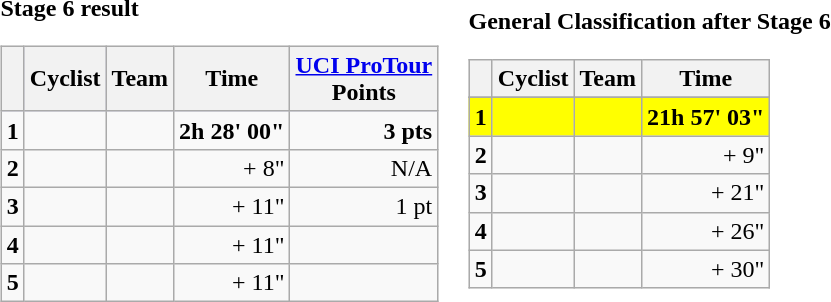<table>
<tr>
<td><strong>Stage 6 result</strong><br><table class="wikitable">
<tr style="background:#ccccff;">
<th></th>
<th>Cyclist</th>
<th>Team</th>
<th>Time</th>
<th><a href='#'>UCI ProTour</a><br>Points</th>
</tr>
<tr>
<td><strong>1</strong></td>
<td><strong></strong></td>
<td><strong></strong></td>
<td align=right><strong>2h 28' 00"</strong></td>
<td align=right><strong>3 pts</strong></td>
</tr>
<tr>
<td><strong>2</strong></td>
<td></td>
<td></td>
<td align=right>+ 8"</td>
<td align=right>N/A</td>
</tr>
<tr>
<td><strong>3</strong></td>
<td></td>
<td></td>
<td align=right>+ 11"</td>
<td align=right>1 pt</td>
</tr>
<tr>
<td><strong>4</strong></td>
<td></td>
<td></td>
<td align=right>+ 11"</td>
<td align=right></td>
</tr>
<tr>
<td><strong>5</strong></td>
<td></td>
<td></td>
<td align=right>+ 11"</td>
<td align=right></td>
</tr>
</table>
</td>
<td><strong>General Classification after Stage 6</strong><br><table class="wikitable">
<tr>
<th></th>
<th>Cyclist</th>
<th>Team</th>
<th>Time</th>
</tr>
<tr>
</tr>
<tr style="background:yellow">
<td><strong>1</strong></td>
<td><strong></strong></td>
<td><strong></strong></td>
<td align="right"><strong>21h 57' 03"</strong></td>
</tr>
<tr>
<td><strong>2</strong></td>
<td></td>
<td></td>
<td align="right">+ 9"</td>
</tr>
<tr>
<td><strong>3</strong></td>
<td></td>
<td></td>
<td align="right">+ 21"</td>
</tr>
<tr>
<td><strong>4</strong></td>
<td></td>
<td></td>
<td align="right">+ 26"</td>
</tr>
<tr>
<td><strong>5</strong></td>
<td></td>
<td></td>
<td align="right">+ 30"</td>
</tr>
</table>
</td>
</tr>
</table>
